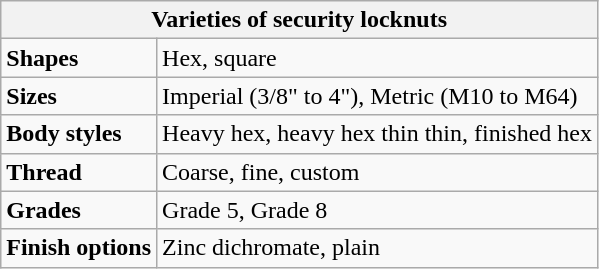<table class="wikitable">
<tr>
<th colspan="2">Varieties of security locknuts</th>
</tr>
<tr>
<td><strong>Shapes</strong></td>
<td>Hex, square</td>
</tr>
<tr>
<td><strong>Sizes</strong></td>
<td>Imperial (3/8" to 4"), Metric (M10 to M64)</td>
</tr>
<tr>
<td><strong>Body styles</strong></td>
<td>Heavy hex, heavy hex thin thin, finished hex</td>
</tr>
<tr>
<td><strong>Thread</strong></td>
<td>Coarse, fine, custom</td>
</tr>
<tr>
<td><strong>Grades</strong></td>
<td>Grade 5, Grade 8</td>
</tr>
<tr>
<td><strong>Finish options</strong></td>
<td>Zinc dichromate, plain</td>
</tr>
</table>
